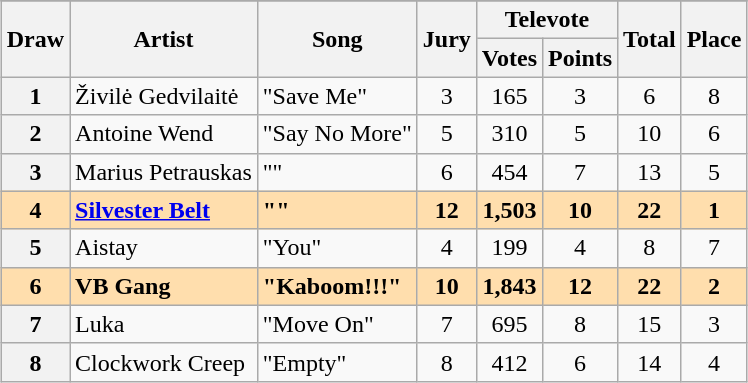<table class="sortable wikitable plainrowheaders" style="margin: 1em auto 1em auto; text-align:center">
<tr>
</tr>
<tr>
<th rowspan="2">Draw</th>
<th rowspan="2">Artist</th>
<th rowspan="2">Song</th>
<th rowspan="2">Jury</th>
<th colspan="2">Televote</th>
<th rowspan="2">Total</th>
<th rowspan="2">Place</th>
</tr>
<tr>
<th>Votes</th>
<th>Points</th>
</tr>
<tr>
<th scope="row" style="text-align:center;">1</th>
<td align="left">Živilė Gedvilaitė</td>
<td align="left">"Save Me"</td>
<td>3</td>
<td>165</td>
<td>3</td>
<td>6</td>
<td>8</td>
</tr>
<tr>
<th scope="row" style="text-align:center;">2</th>
<td align="left">Antoine Wend</td>
<td align="left">"Say No More"</td>
<td>5</td>
<td>310</td>
<td>5</td>
<td>10</td>
<td>6</td>
</tr>
<tr>
<th scope="row" style="text-align:center;">3</th>
<td align="left">Marius Petrauskas</td>
<td align="left">""</td>
<td>6</td>
<td>454</td>
<td>7</td>
<td>13</td>
<td>5</td>
</tr>
<tr style="background:navajowhite; font-weight:bold;">
<th scope="row" style="text-align:center; background:navajowhite; font-weight:bold;">4</th>
<td align="left"><a href='#'>Silvester Belt</a></td>
<td align="left">""</td>
<td>12</td>
<td>1,503</td>
<td>10</td>
<td>22</td>
<td>1</td>
</tr>
<tr>
<th scope="row" style="text-align:center;">5</th>
<td align="left">Aistay</td>
<td align="left">"You"</td>
<td>4</td>
<td>199</td>
<td>4</td>
<td>8</td>
<td>7</td>
</tr>
<tr style="background:navajowhite; font-weight:bold;">
<th scope="row" style="text-align:center; background:navajowhite; font-weight:bold;">6</th>
<td align="left">VB Gang</td>
<td align="left">"Kaboom!!!"</td>
<td>10</td>
<td>1,843</td>
<td>12</td>
<td>22</td>
<td>2</td>
</tr>
<tr>
<th scope="row" style="text-align:center;">7</th>
<td align="left">Luka</td>
<td align="left">"Move On"</td>
<td>7</td>
<td>695</td>
<td>8</td>
<td>15</td>
<td>3</td>
</tr>
<tr>
<th scope="row" style="text-align:center;">8</th>
<td align="left">Clockwork Creep</td>
<td align="left">"Empty"</td>
<td>8</td>
<td>412</td>
<td>6</td>
<td>14</td>
<td>4</td>
</tr>
</table>
